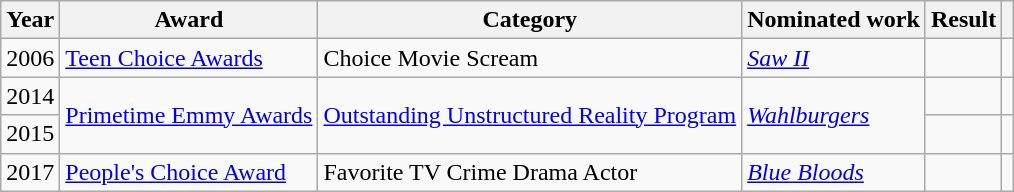<table class="wikitable">
<tr>
<th>Year</th>
<th>Award</th>
<th>Category</th>
<th>Nominated work</th>
<th>Result</th>
<th></th>
</tr>
<tr>
<td>2006</td>
<td><a href='#'>Teen Choice Awards</a></td>
<td>Choice Movie Scream</td>
<td><em><a href='#'>Saw II</a></em></td>
<td></td>
<td></td>
</tr>
<tr>
<td>2014</td>
<td rowspan="2"><a href='#'>Primetime Emmy Awards</a></td>
<td rowspan="2"><a href='#'>Outstanding Unstructured Reality Program</a></td>
<td rowspan="2"><em><a href='#'>Wahlburgers</a></em></td>
<td></td>
<td></td>
</tr>
<tr>
<td>2015</td>
<td></td>
<td></td>
</tr>
<tr>
<td>2017</td>
<td><a href='#'>People's Choice Award</a></td>
<td>Favorite TV Crime Drama Actor</td>
<td><em><a href='#'>Blue Bloods</a></em></td>
<td></td>
<td></td>
</tr>
</table>
